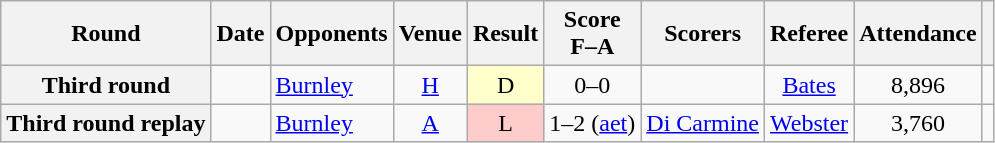<table class="wikitable plainrowheaders sortable" style="text-align:center">
<tr>
<th>Round</th>
<th>Date</th>
<th>Opponents</th>
<th>Venue</th>
<th>Result</th>
<th>Score<br>F–A</th>
<th>Scorers</th>
<th>Referee</th>
<th>Attendance</th>
<th></th>
</tr>
<tr>
<th scope=row>Third round</th>
<td align=left></td>
<td align=left><a href='#'>Burnley</a></td>
<td><a href='#'>H</a></td>
<td style=background:#ffc>D</td>
<td>0–0</td>
<td align=left></td>
<td><a href='#'>Bates</a></td>
<td>8,896</td>
<td></td>
</tr>
<tr>
<th scope=row>Third round replay</th>
<td align=left></td>
<td align=left><a href='#'>Burnley</a></td>
<td><a href='#'>A</a></td>
<td style=background:#fcc>L</td>
<td>1–2 (<a href='#'>aet</a>)</td>
<td align=left><a href='#'>Di Carmine</a></td>
<td><a href='#'>Webster</a></td>
<td>3,760</td>
<td></td>
</tr>
</table>
